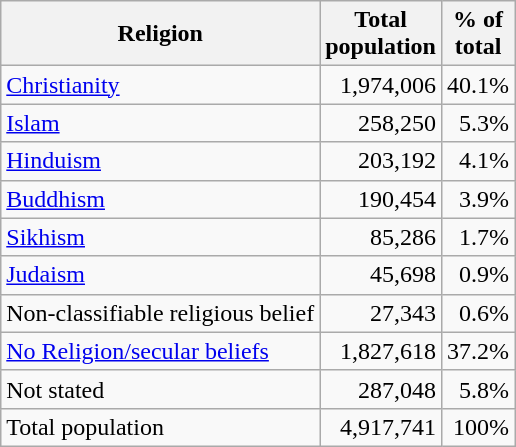<table class="wikitable" style="clear:both; text-align:right;">
<tr style="text-align:center">
<th>Religion</th>
<th>Total<br>population</th>
<th>% of<br>total</th>
</tr>
<tr>
<td align="left"><a href='#'>Christianity</a></td>
<td>1,974,006</td>
<td>40.1%</td>
</tr>
<tr>
<td align="left"><a href='#'>Islam</a></td>
<td>258,250</td>
<td>5.3%</td>
</tr>
<tr>
<td align="left"><a href='#'>Hinduism</a></td>
<td>203,192</td>
<td>4.1%</td>
</tr>
<tr>
<td align="left"><a href='#'>Buddhism</a></td>
<td>190,454</td>
<td>3.9%</td>
</tr>
<tr>
<td align="left"><a href='#'>Sikhism</a></td>
<td>85,286</td>
<td>1.7%</td>
</tr>
<tr>
<td align="left"><a href='#'>Judaism</a></td>
<td>45,698</td>
<td>0.9%</td>
</tr>
<tr>
<td align="left">Non-classifiable religious belief</td>
<td>27,343</td>
<td>0.6%</td>
</tr>
<tr>
<td align="left"><a href='#'>No Religion/secular beliefs</a></td>
<td>1,827,618</td>
<td>37.2%</td>
</tr>
<tr>
<td align="left">Not stated</td>
<td>287,048</td>
<td>5.8%</td>
</tr>
<tr>
<td align="left">Total population</td>
<td>4,917,741</td>
<td>100%</td>
</tr>
</table>
